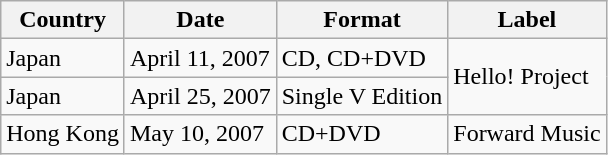<table class="wikitable">
<tr>
<th>Country</th>
<th>Date</th>
<th>Format</th>
<th>Label</th>
</tr>
<tr>
<td>Japan</td>
<td>April 11, 2007</td>
<td>CD, CD+DVD</td>
<td rowspan="2">Hello! Project</td>
</tr>
<tr>
<td>Japan</td>
<td>April 25, 2007</td>
<td>Single V Edition</td>
</tr>
<tr>
<td>Hong Kong</td>
<td rowspan="">May 10, 2007</td>
<td>CD+DVD</td>
<td>Forward Music</td>
</tr>
</table>
